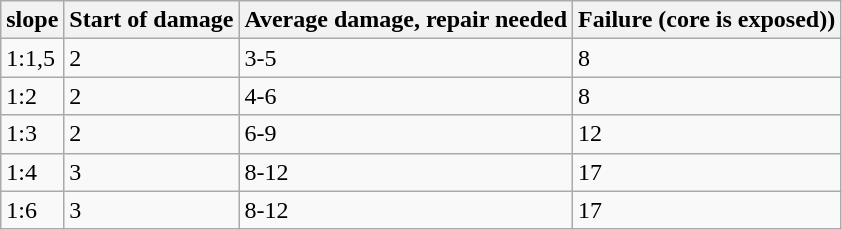<table class="wikitable">
<tr>
<th>slope</th>
<th>Start of damage</th>
<th>Average damage, repair needed</th>
<th>Failure (core is exposed))</th>
</tr>
<tr>
<td>1:1,5</td>
<td>2</td>
<td>3-5</td>
<td>8</td>
</tr>
<tr>
<td>1:2</td>
<td>2</td>
<td>4-6</td>
<td>8</td>
</tr>
<tr>
<td>1:3</td>
<td>2</td>
<td>6-9</td>
<td>12</td>
</tr>
<tr>
<td>1:4</td>
<td>3</td>
<td>8-12</td>
<td>17</td>
</tr>
<tr>
<td>1:6</td>
<td>3</td>
<td>8-12</td>
<td>17</td>
</tr>
</table>
